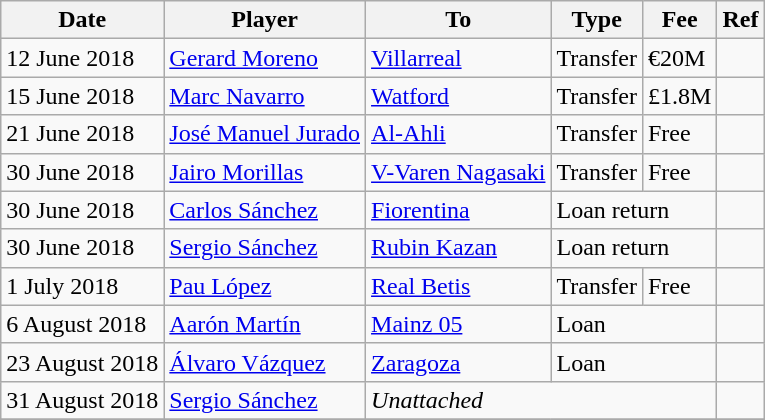<table class="wikitable">
<tr>
<th>Date</th>
<th>Player</th>
<th>To</th>
<th>Type</th>
<th>Fee</th>
<th>Ref</th>
</tr>
<tr>
<td>12 June 2018</td>
<td> <a href='#'>Gerard Moreno</a></td>
<td> <a href='#'>Villarreal</a></td>
<td>Transfer</td>
<td>€20M</td>
<td></td>
</tr>
<tr>
<td>15 June 2018</td>
<td> <a href='#'>Marc Navarro</a></td>
<td> <a href='#'>Watford</a></td>
<td>Transfer</td>
<td>£1.8M</td>
<td></td>
</tr>
<tr>
<td>21 June 2018</td>
<td> <a href='#'>José Manuel Jurado</a></td>
<td> <a href='#'>Al-Ahli</a></td>
<td>Transfer</td>
<td>Free</td>
<td></td>
</tr>
<tr>
<td>30 June 2018</td>
<td> <a href='#'>Jairo Morillas</a></td>
<td> <a href='#'>V-Varen Nagasaki</a></td>
<td>Transfer</td>
<td>Free</td>
<td></td>
</tr>
<tr>
<td>30 June 2018</td>
<td> <a href='#'>Carlos Sánchez</a></td>
<td> <a href='#'>Fiorentina</a></td>
<td colspan=2>Loan return</td>
<td></td>
</tr>
<tr>
<td>30 June 2018</td>
<td> <a href='#'>Sergio Sánchez</a></td>
<td> <a href='#'>Rubin Kazan</a></td>
<td colspan=2>Loan return</td>
<td></td>
</tr>
<tr>
<td>1 July 2018</td>
<td> <a href='#'>Pau López</a></td>
<td> <a href='#'>Real Betis</a></td>
<td>Transfer</td>
<td>Free</td>
<td></td>
</tr>
<tr>
<td>6 August 2018</td>
<td> <a href='#'>Aarón Martín</a></td>
<td> <a href='#'>Mainz 05</a></td>
<td colspan=2>Loan</td>
<td></td>
</tr>
<tr>
<td>23 August 2018</td>
<td> <a href='#'>Álvaro Vázquez</a></td>
<td> <a href='#'>Zaragoza</a></td>
<td colspan=2>Loan</td>
<td></td>
</tr>
<tr>
<td>31 August 2018</td>
<td> <a href='#'>Sergio Sánchez</a></td>
<td colspan=3><em>Unattached</em></td>
<td></td>
</tr>
<tr>
</tr>
</table>
